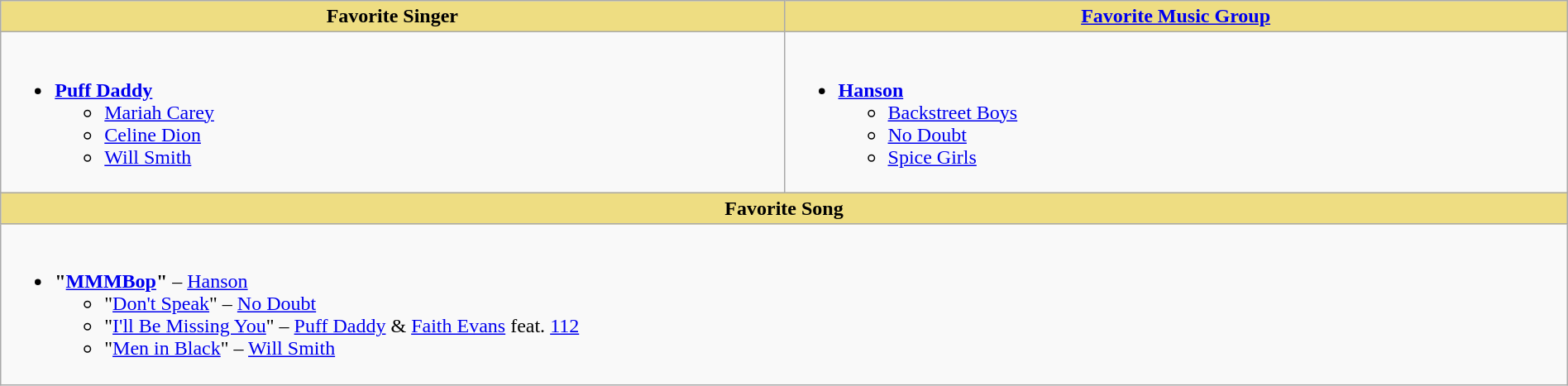<table class="wikitable" style="width:100%">
<tr>
<th style="background:#EEDD82; width:50%">Favorite Singer</th>
<th style="background:#EEDD82; width:50%"><a href='#'>Favorite Music Group</a></th>
</tr>
<tr>
<td valign="top"><br><ul><li><strong><a href='#'>Puff Daddy</a></strong><ul><li><a href='#'>Mariah Carey</a></li><li><a href='#'>Celine Dion</a></li><li><a href='#'>Will Smith</a></li></ul></li></ul></td>
<td valign="top"><br><ul><li><strong><a href='#'>Hanson</a></strong><ul><li><a href='#'>Backstreet Boys</a></li><li><a href='#'>No Doubt</a></li><li><a href='#'>Spice Girls</a></li></ul></li></ul></td>
</tr>
<tr>
<th style="background:#EEDD82;" colspan="2">Favorite Song</th>
</tr>
<tr>
<td colspan="2" valign="top"><br><ul><li><strong>"<a href='#'>MMMBop</a>"</strong> – <a href='#'>Hanson</a><ul><li>"<a href='#'>Don't Speak</a>" – <a href='#'>No Doubt</a></li><li>"<a href='#'>I'll Be Missing You</a>" – <a href='#'>Puff Daddy</a> & <a href='#'>Faith Evans</a> feat. <a href='#'>112</a></li><li>"<a href='#'>Men in Black</a>" – <a href='#'>Will Smith</a></li></ul></li></ul></td>
</tr>
</table>
